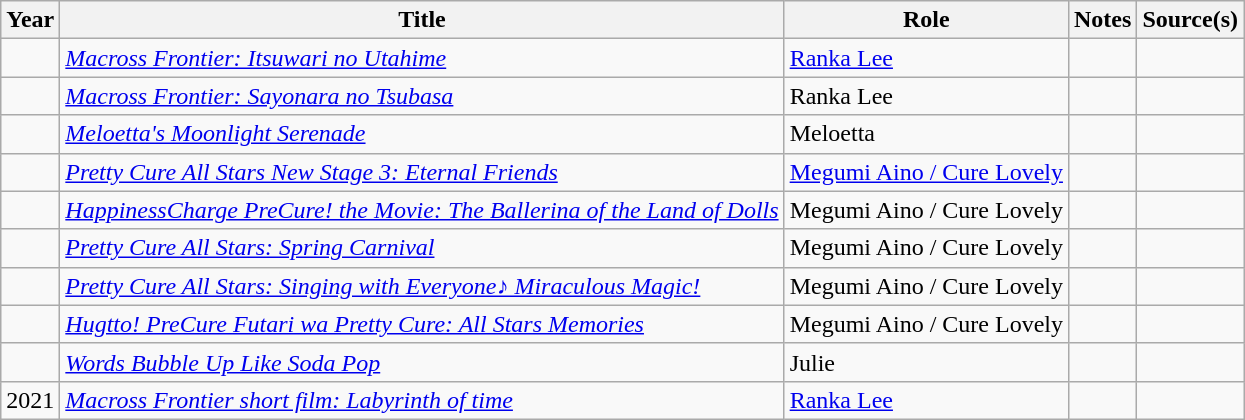<table class="wikitable sortable plainrowheaders">
<tr>
<th scope=col>Year</th>
<th scope=col>Title</th>
<th scope=col>Role</th>
<th scope=col class="unsortable">Notes</th>
<th scope=col class="unsortable">Source(s)</th>
</tr>
<tr>
<td></td>
<td><em><a href='#'>Macross Frontier: Itsuwari no Utahime</a></em></td>
<td><a href='#'>Ranka Lee</a></td>
<td></td>
<td></td>
</tr>
<tr>
<td></td>
<td><em><a href='#'>Macross Frontier: Sayonara no Tsubasa</a></em></td>
<td>Ranka Lee</td>
<td></td>
<td></td>
</tr>
<tr>
<td></td>
<td><em><a href='#'>Meloetta's Moonlight Serenade</a></em></td>
<td>Meloetta</td>
<td></td>
<td></td>
</tr>
<tr>
<td></td>
<td><em><a href='#'>Pretty Cure All Stars New Stage 3: Eternal Friends</a></em></td>
<td><a href='#'>Megumi Aino / Cure Lovely</a></td>
<td></td>
<td></td>
</tr>
<tr>
<td></td>
<td><em><a href='#'>HappinessCharge PreCure! the Movie: The Ballerina of the Land of Dolls</a></em></td>
<td>Megumi Aino / Cure Lovely</td>
<td></td>
<td></td>
</tr>
<tr>
<td></td>
<td><em><a href='#'>Pretty Cure All Stars: Spring Carnival</a></em></td>
<td>Megumi Aino / Cure Lovely</td>
<td></td>
<td></td>
</tr>
<tr>
<td></td>
<td><em><a href='#'>Pretty Cure All Stars: Singing with Everyone♪ Miraculous Magic!</a></em></td>
<td>Megumi Aino / Cure Lovely</td>
<td></td>
<td></td>
</tr>
<tr>
<td></td>
<td><em><a href='#'>Hugtto! PreCure Futari wa Pretty Cure: All Stars Memories</a></em></td>
<td>Megumi Aino / Cure Lovely</td>
<td></td>
<td></td>
</tr>
<tr>
<td></td>
<td><em><a href='#'>Words Bubble Up Like Soda Pop</a></em></td>
<td>Julie</td>
<td></td>
<td></td>
</tr>
<tr>
<td>2021</td>
<td><em><a href='#'>Macross Frontier short film: Labyrinth of time</a></em></td>
<td><a href='#'>Ranka Lee</a></td>
<td></td>
<td></td>
</tr>
</table>
